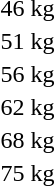<table>
<tr>
<td>46 kg</td>
<td></td>
<td></td>
<td></td>
</tr>
<tr>
<td>51 kg</td>
<td></td>
<td></td>
<td></td>
</tr>
<tr>
<td>56 kg</td>
<td></td>
<td></td>
<td></td>
</tr>
<tr>
<td>62 kg</td>
<td></td>
<td></td>
<td></td>
</tr>
<tr>
<td>68 kg</td>
<td></td>
<td></td>
<td></td>
</tr>
<tr>
<td>75 kg</td>
<td></td>
<td></td>
<td></td>
</tr>
</table>
